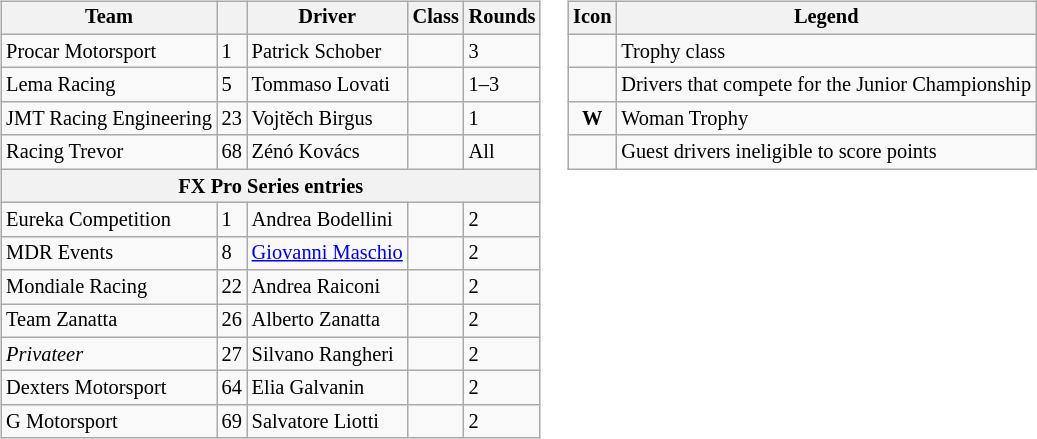<table>
<tr>
<td><br><table class="wikitable" style="font-size: 85%">
<tr>
<th>Team</th>
<th></th>
<th>Driver</th>
<th>Class</th>
<th>Rounds</th>
</tr>
<tr>
<td> Procar Motorsport</td>
<td>1</td>
<td> Patrick Schober</td>
<td style="text-align:center"> </td>
<td>3</td>
</tr>
<tr>
<td> Lema Racing</td>
<td>5</td>
<td> Tommaso Lovati</td>
<td style="text-align:center"> </td>
<td>1–3</td>
</tr>
<tr>
<td nowrap> JMT Racing Engineering</td>
<td>23</td>
<td> Vojtěch Birgus</td>
<td style="text-align:center"> </td>
<td>1</td>
</tr>
<tr>
<td> Racing Trevor</td>
<td>68</td>
<td> Zénó Kovács</td>
<td style="text-align:center"></td>
<td>All</td>
</tr>
<tr>
<th colspan=5>FX Pro Series entries</th>
</tr>
<tr>
<td> Eureka Competition</td>
<td>1</td>
<td> Andrea Bodellini</td>
<td></td>
<td>2</td>
</tr>
<tr>
<td> MDR Events</td>
<td>8</td>
<td> <a href='#'>Giovanni Maschio</a></td>
<td></td>
<td>2</td>
</tr>
<tr>
<td> Mondiale Racing</td>
<td>22</td>
<td> Andrea Raiconi</td>
<td></td>
<td>2</td>
</tr>
<tr>
<td> Team Zanatta</td>
<td>26</td>
<td> Alberto Zanatta</td>
<td></td>
<td>2</td>
</tr>
<tr>
<td><em>Privateer</em></td>
<td>27</td>
<td> Silvano Rangheri</td>
<td></td>
<td>2</td>
</tr>
<tr>
<td> Dexters Motorsport</td>
<td>64</td>
<td> Elia Galvanin</td>
<td></td>
<td>2</td>
</tr>
<tr>
<td> G Motorsport</td>
<td>69</td>
<td> Salvatore Liotti</td>
<td></td>
<td>2</td>
</tr>
</table>
</td>
<td style="vertical-align:top"><br><table class="wikitable" style="font-size: 85%">
<tr>
<th>Icon</th>
<th>Legend</th>
</tr>
<tr>
<td style="text-align:center"></td>
<td>Trophy class</td>
</tr>
<tr>
<td style="text-align:center"></td>
<td>Drivers that compete for the Junior Championship</td>
</tr>
<tr>
<td style="text-align:center"><strong><span>W</span></strong></td>
<td>Woman Trophy</td>
</tr>
<tr>
<td style="text-align:center"></td>
<td>Guest drivers ineligible to score points</td>
</tr>
</table>
</td>
</tr>
</table>
